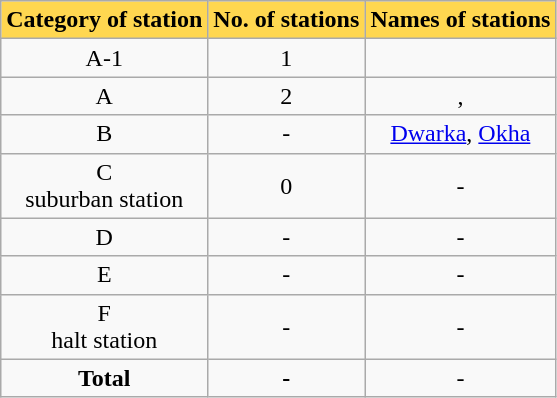<table class="wikitable sortable">
<tr>
<th style="background:#ffd750;">Category of station</th>
<th style="background:#ffd750;">No. of stations</th>
<th style="background:#ffd750;">Names of stations</th>
</tr>
<tr>
<td style="text-align:center;">A-1</td>
<td style="text-align:center;">1</td>
<td style="text-align:center;"></td>
</tr>
<tr>
<td style="text-align:center;">A</td>
<td style="text-align:center;">2</td>
<td style="text-align:center;">, </td>
</tr>
<tr>
<td style="text-align:center;">B</td>
<td style="text-align:center;">-</td>
<td style="text-align:center;"><a href='#'>Dwarka</a>, <a href='#'>Okha</a></td>
</tr>
<tr>
<td style="text-align:center;">C<br>suburban station</td>
<td style="text-align:center;">0</td>
<td style="text-align:center;">-</td>
</tr>
<tr>
<td style="text-align:center;">D</td>
<td style="text-align:center;">-</td>
<td style="text-align:center;">-</td>
</tr>
<tr>
<td style="text-align:center;">E</td>
<td style="text-align:center;">-</td>
<td style="text-align:center;">-</td>
</tr>
<tr>
<td style="text-align:center;">F<br>halt station</td>
<td style="text-align:center;">-</td>
<td style="text-align:center;">-</td>
</tr>
<tr>
<td style="text-align:center;"><strong>Total</strong></td>
<td style="text-align:center;"><strong>-</strong></td>
<td style="text-align:center;">-</td>
</tr>
</table>
